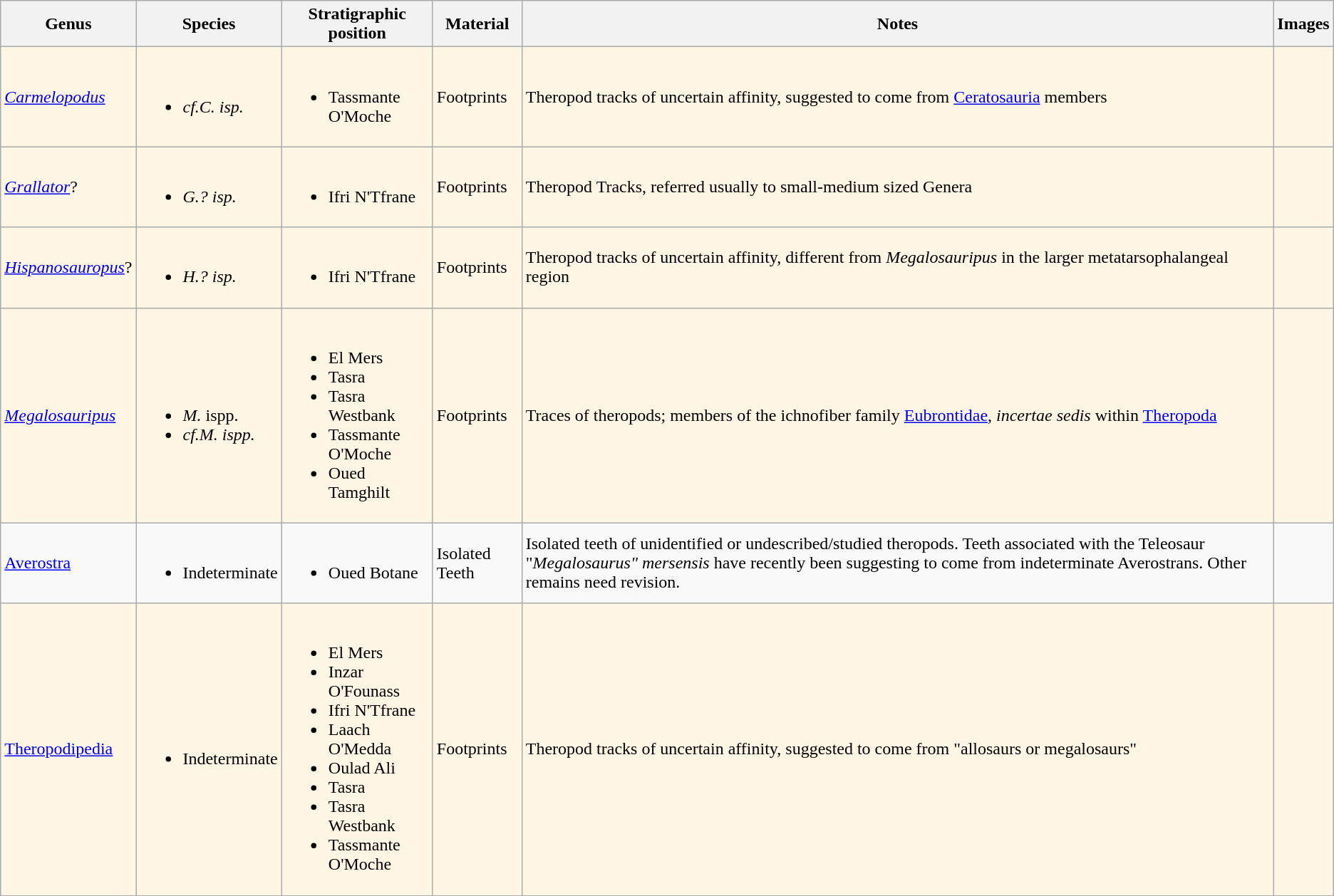<table class="wikitable">
<tr>
<th>Genus</th>
<th>Species</th>
<th>Stratigraphic position</th>
<th>Material</th>
<th>Notes</th>
<th>Images</th>
</tr>
<tr>
<td style="background:#FEF6E4;"><em><a href='#'>Carmelopodus</a></em></td>
<td style="background:#FEF6E4;"><br><ul><li><em>cf.C. isp.</em></li></ul></td>
<td style="background:#FEF6E4;"><br><ul><li>Tassmante O'Moche</li></ul></td>
<td style="background:#FEF6E4;">Footprints</td>
<td style="background:#FEF6E4;">Theropod tracks of uncertain affinity, suggested to come from <a href='#'>Ceratosauria</a> members</td>
<td style="background:#FEF6E4;"></td>
</tr>
<tr>
<td style="background:#FEF6E4;"><em><a href='#'>Grallator</a></em>?</td>
<td style="background:#FEF6E4;"><br><ul><li><em>G.? isp.</em></li></ul></td>
<td style="background:#FEF6E4;"><br><ul><li>Ifri N'Tfrane</li></ul></td>
<td style="background:#FEF6E4;">Footprints</td>
<td style="background:#FEF6E4;">Theropod Tracks, referred usually to small-medium sized Genera</td>
<td style="background:#FEF6E4;"></td>
</tr>
<tr>
<td style="background:#FEF6E4;"><em><a href='#'>Hispanosauropus</a></em>?</td>
<td style="background:#FEF6E4;"><br><ul><li><em>H.? isp.</em></li></ul></td>
<td style="background:#FEF6E4;"><br><ul><li>Ifri N'Tfrane</li></ul></td>
<td style="background:#FEF6E4;">Footprints</td>
<td style="background:#FEF6E4;">Theropod tracks of uncertain affinity, different from <em>Megalosauripus</em> in the larger metatarsophalangeal region</td>
<td style="background:#FEF6E4;"></td>
</tr>
<tr>
<td style="background:#FEF6E4;"><em><a href='#'>Megalosauripus</a></em></td>
<td style="background:#FEF6E4;"><br><ul><li><em>M.</em> ispp.</li><li><em>cf.M. ispp.</em></li></ul></td>
<td style="background:#FEF6E4;"><br><ul><li>El Mers</li><li>Tasra</li><li>Tasra Westbank</li><li>Tassmante O'Moche</li><li>Oued Tamghilt</li></ul></td>
<td style="background:#FEF6E4;">Footprints</td>
<td style="background:#FEF6E4;">Traces of theropods; members of the ichnofiber family <a href='#'>Eubrontidae</a>, <em>incertae sedis</em> within <a href='#'>Theropoda</a></td>
<td style="background:#FEF6E4;"></td>
</tr>
<tr>
<td><a href='#'>Averostra</a></td>
<td><br><ul><li>Indeterminate</li></ul></td>
<td><br><ul><li>Oued Botane</li></ul></td>
<td>Isolated Teeth</td>
<td>Isolated teeth of unidentified or undescribed/studied theropods. Teeth associated with the Teleosaur "<em>Megalosaurus"</em> <em>mersensis</em> have recently been suggesting to come from indeterminate Averostrans. Other remains need revision.</td>
<td></td>
</tr>
<tr>
<td style="background:#FEF6E4;"><a href='#'>Theropodipedia</a></td>
<td style="background:#FEF6E4;"><br><ul><li>Indeterminate</li></ul></td>
<td style="background:#FEF6E4;"><br><ul><li>El Mers</li><li>Inzar O'Founass</li><li>Ifri N'Tfrane</li><li>Laach O'Medda</li><li>Oulad Ali</li><li>Tasra</li><li>Tasra Westbank</li><li>Tassmante O'Moche</li></ul></td>
<td style="background:#FEF6E4;">Footprints</td>
<td style="background:#FEF6E4;">Theropod tracks of uncertain affinity, suggested to come from "allosaurs or megalosaurs"</td>
<td style="background:#FEF6E4;"></td>
</tr>
</table>
